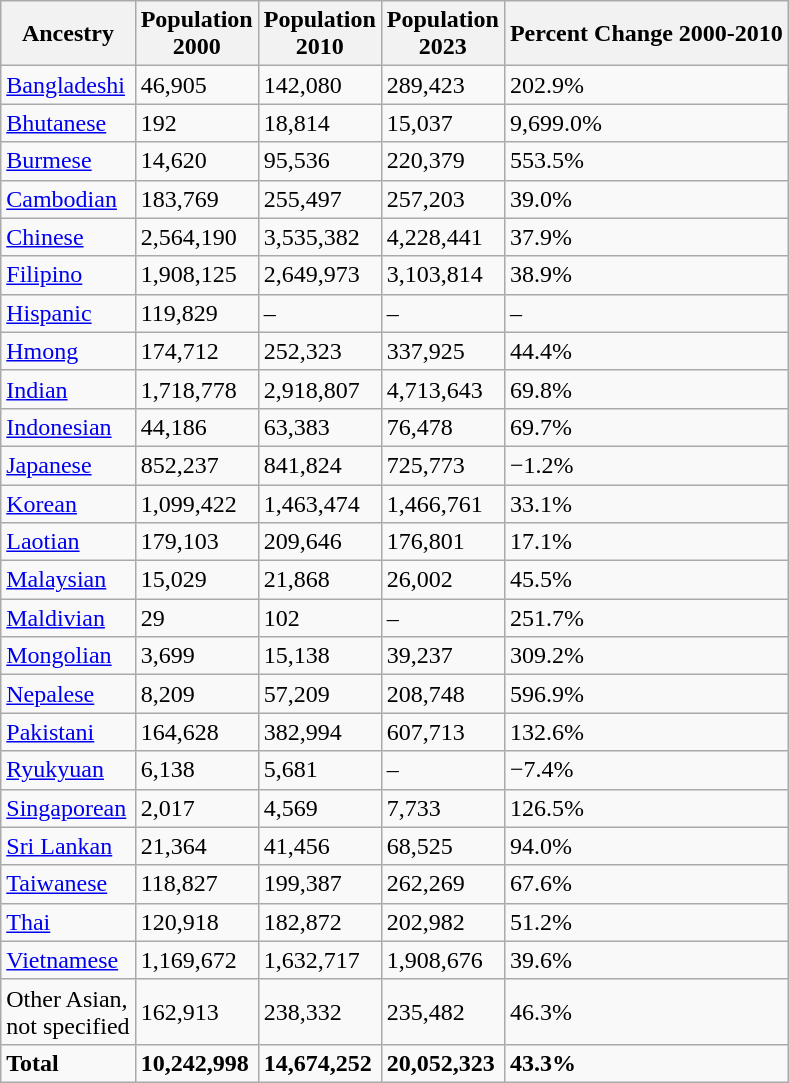<table class="wikitable sortable">
<tr>
<th>Ancestry</th>
<th>Population<br>2000</th>
<th>Population<br>2010</th>
<th>Population<br>2023</th>
<th>Percent Change 2000-2010</th>
</tr>
<tr>
<td><a href='#'>Bangladeshi</a></td>
<td>46,905</td>
<td>142,080</td>
<td>289,423</td>
<td>202.9%</td>
</tr>
<tr>
<td><a href='#'>Bhutanese</a></td>
<td>192</td>
<td>18,814</td>
<td>15,037</td>
<td>9,699.0%</td>
</tr>
<tr>
<td><a href='#'>Burmese</a></td>
<td>14,620</td>
<td>95,536</td>
<td>220,379</td>
<td>553.5%</td>
</tr>
<tr>
<td><a href='#'>Cambodian</a></td>
<td>183,769</td>
<td>255,497</td>
<td>257,203</td>
<td>39.0%</td>
</tr>
<tr>
<td><a href='#'>Chinese</a></td>
<td>2,564,190</td>
<td>3,535,382</td>
<td>4,228,441</td>
<td>37.9%</td>
</tr>
<tr>
<td><a href='#'>Filipino</a></td>
<td>1,908,125</td>
<td>2,649,973</td>
<td>3,103,814</td>
<td>38.9%</td>
</tr>
<tr>
<td><a href='#'>Hispanic</a></td>
<td>119,829</td>
<td>–</td>
<td>–</td>
<td>–</td>
</tr>
<tr>
<td><a href='#'>Hmong</a></td>
<td>174,712</td>
<td>252,323</td>
<td>337,925</td>
<td>44.4%</td>
</tr>
<tr>
<td><a href='#'>Indian</a></td>
<td>1,718,778</td>
<td>2,918,807</td>
<td>4,713,643</td>
<td>69.8%</td>
</tr>
<tr>
<td><a href='#'>Indonesian</a></td>
<td>44,186</td>
<td>63,383</td>
<td>76,478</td>
<td>69.7%</td>
</tr>
<tr>
<td><a href='#'>Japanese</a></td>
<td>852,237</td>
<td>841,824</td>
<td>725,773</td>
<td>−1.2%</td>
</tr>
<tr>
<td><a href='#'>Korean</a></td>
<td>1,099,422</td>
<td>1,463,474</td>
<td>1,466,761</td>
<td>33.1%</td>
</tr>
<tr>
<td><a href='#'>Laotian</a></td>
<td>179,103</td>
<td>209,646</td>
<td>176,801</td>
<td>17.1%</td>
</tr>
<tr>
<td><a href='#'>Malaysian</a></td>
<td>15,029</td>
<td>21,868</td>
<td>26,002</td>
<td>45.5%</td>
</tr>
<tr>
<td><a href='#'>Maldivian</a></td>
<td>29</td>
<td>102</td>
<td>–</td>
<td>251.7%</td>
</tr>
<tr>
<td><a href='#'>Mongolian</a></td>
<td>3,699</td>
<td>15,138</td>
<td>39,237</td>
<td>309.2%</td>
</tr>
<tr>
<td><a href='#'>Nepalese</a></td>
<td>8,209</td>
<td>57,209</td>
<td>208,748</td>
<td>596.9%</td>
</tr>
<tr>
<td><a href='#'>Pakistani</a></td>
<td>164,628</td>
<td>382,994</td>
<td>607,713</td>
<td>132.6%</td>
</tr>
<tr>
<td><a href='#'>Ryukyuan</a></td>
<td>6,138</td>
<td>5,681</td>
<td>–</td>
<td>−7.4%</td>
</tr>
<tr>
<td><a href='#'>Singaporean</a></td>
<td>2,017</td>
<td>4,569</td>
<td>7,733</td>
<td>126.5%</td>
</tr>
<tr>
<td><a href='#'>Sri Lankan</a></td>
<td>21,364</td>
<td>41,456</td>
<td>68,525</td>
<td>94.0%</td>
</tr>
<tr>
<td><a href='#'>Taiwanese</a></td>
<td>118,827</td>
<td>199,387</td>
<td>262,269</td>
<td>67.6%</td>
</tr>
<tr>
<td><a href='#'>Thai</a></td>
<td>120,918</td>
<td>182,872</td>
<td>202,982</td>
<td>51.2%</td>
</tr>
<tr>
<td><a href='#'>Vietnamese</a></td>
<td>1,169,672</td>
<td>1,632,717</td>
<td>1,908,676</td>
<td>39.6%</td>
</tr>
<tr>
<td>Other Asian,<br>not specified</td>
<td>162,913</td>
<td>238,332</td>
<td>235,482</td>
<td>46.3%</td>
</tr>
<tr>
<td><strong>Total</strong></td>
<td><strong>10,242,998</strong></td>
<td><strong>14,674,252</strong></td>
<td><strong>20,052,323</strong></td>
<td><strong>43.3%</strong></td>
</tr>
</table>
